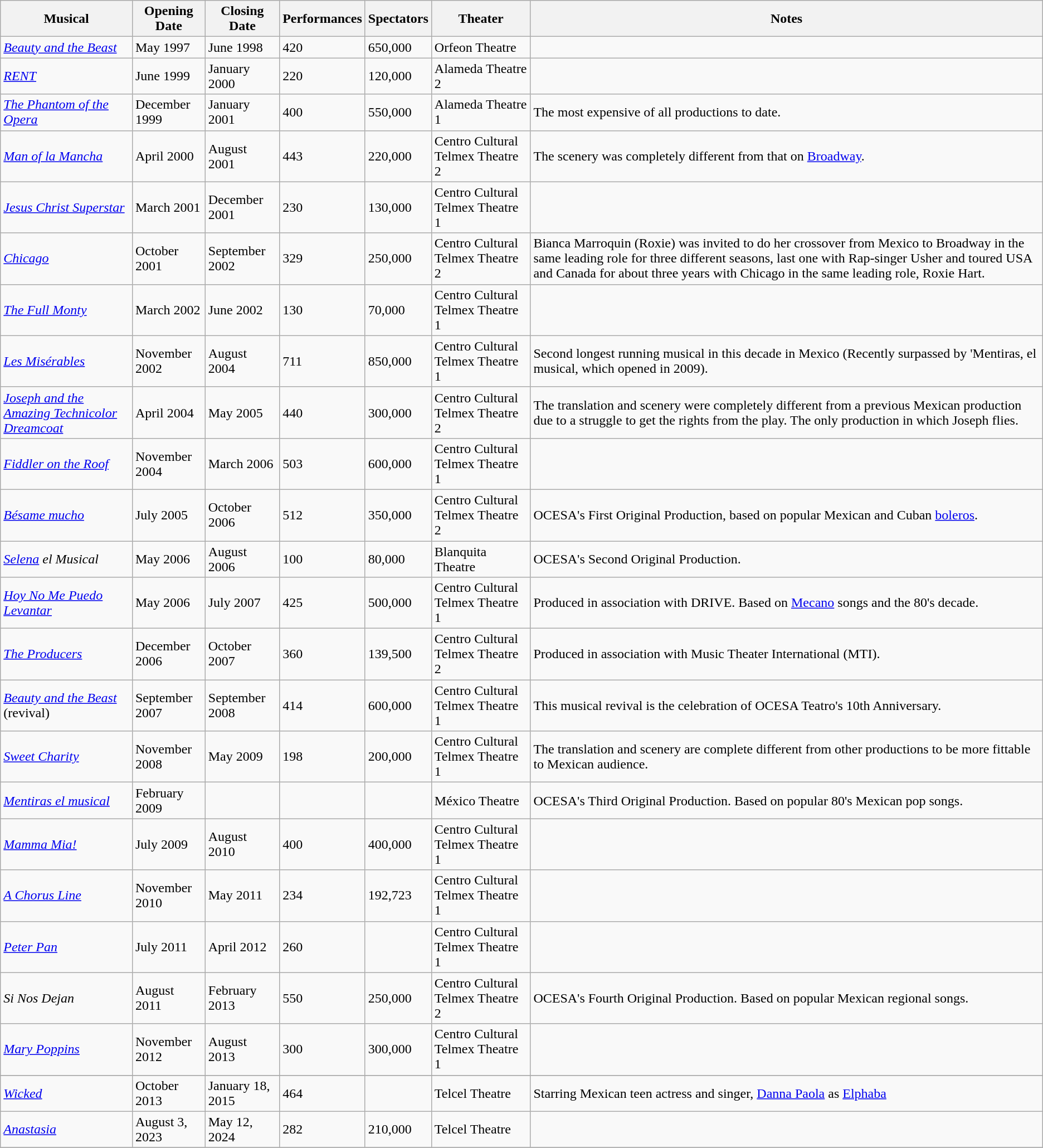<table class="wikitable">
<tr>
<th>Musical</th>
<th>Opening Date</th>
<th>Closing Date</th>
<th>Performances</th>
<th>Spectators</th>
<th>Theater</th>
<th>Notes</th>
</tr>
<tr>
<td><em><a href='#'>Beauty and the Beast</a></em></td>
<td>May 1997</td>
<td>June 1998</td>
<td>420</td>
<td>650,000</td>
<td>Orfeon Theatre</td>
<td></td>
</tr>
<tr>
<td><em><a href='#'>RENT</a></em></td>
<td>June 1999</td>
<td>January 2000</td>
<td>220</td>
<td>120,000</td>
<td>Alameda Theatre 2</td>
<td></td>
</tr>
<tr>
<td><em><a href='#'>The Phantom of the Opera</a></em></td>
<td>December 1999</td>
<td>January 2001</td>
<td>400</td>
<td>550,000</td>
<td>Alameda Theatre 1</td>
<td>The most expensive of all productions to date.</td>
</tr>
<tr>
<td><em><a href='#'>Man of la Mancha</a></em></td>
<td>April 2000</td>
<td>August 2001</td>
<td>443</td>
<td>220,000</td>
<td>Centro Cultural Telmex Theatre 2</td>
<td>The scenery was completely different from that on <a href='#'>Broadway</a>.</td>
</tr>
<tr>
<td><em><a href='#'>Jesus Christ Superstar</a></em></td>
<td>March 2001</td>
<td>December 2001</td>
<td>230</td>
<td>130,000</td>
<td>Centro Cultural Telmex Theatre 1</td>
<td></td>
</tr>
<tr>
<td><em><a href='#'>Chicago</a></em></td>
<td>October 2001</td>
<td>September 2002</td>
<td>329</td>
<td>250,000</td>
<td>Centro Cultural Telmex Theatre 2</td>
<td>Bianca Marroquin (Roxie) was invited to do her crossover from Mexico to Broadway in the same leading role for three different seasons, last one with Rap-singer Usher and toured USA and Canada for about three years with Chicago in the same leading role, Roxie Hart.</td>
</tr>
<tr>
<td><em><a href='#'>The Full Monty</a></em></td>
<td>March 2002</td>
<td>June 2002</td>
<td>130</td>
<td>70,000</td>
<td>Centro Cultural Telmex Theatre 1</td>
<td></td>
</tr>
<tr>
<td><em><a href='#'>Les Misérables</a></em></td>
<td>November 2002</td>
<td>August 2004</td>
<td>711</td>
<td>850,000</td>
<td>Centro Cultural Telmex Theatre 1</td>
<td>Second longest running musical in this decade in Mexico (Recently surpassed by 'Mentiras, el musical, which opened in 2009).</td>
</tr>
<tr>
<td><em><a href='#'>Joseph and the Amazing Technicolor Dreamcoat</a></em></td>
<td>April 2004</td>
<td>May 2005</td>
<td>440</td>
<td>300,000</td>
<td>Centro Cultural Telmex Theatre 2</td>
<td>The translation and scenery were completely different from a previous Mexican production due to a struggle to get the rights from the play. The only production in which Joseph flies.</td>
</tr>
<tr>
<td><em><a href='#'>Fiddler on the Roof</a></em></td>
<td>November 2004</td>
<td>March 2006</td>
<td>503</td>
<td>600,000</td>
<td>Centro Cultural Telmex Theatre 1</td>
<td></td>
</tr>
<tr>
<td><em><a href='#'>Bésame mucho</a></em></td>
<td>July 2005</td>
<td>October 2006</td>
<td>512</td>
<td>350,000</td>
<td>Centro Cultural Telmex Theatre 2</td>
<td>OCESA's First Original Production, based on popular Mexican and Cuban <a href='#'>boleros</a>.</td>
</tr>
<tr>
<td><em><a href='#'>Selena</a> el Musical</em></td>
<td>May 2006</td>
<td>August 2006</td>
<td>100</td>
<td>80,000</td>
<td>Blanquita Theatre</td>
<td>OCESA's Second Original Production.</td>
</tr>
<tr>
<td><em><a href='#'>Hoy No Me Puedo Levantar</a></em></td>
<td>May 2006</td>
<td>July 2007</td>
<td>425</td>
<td>500,000</td>
<td>Centro Cultural Telmex Theatre 1</td>
<td>Produced in association with DRIVE. Based on <a href='#'>Mecano</a> songs and the 80's decade.</td>
</tr>
<tr>
<td><em><a href='#'>The Producers</a></em></td>
<td>December 2006</td>
<td>October 2007</td>
<td>360</td>
<td>139,500</td>
<td>Centro Cultural Telmex Theatre 2</td>
<td>Produced in association with Music Theater International (MTI).</td>
</tr>
<tr>
<td><em><a href='#'>Beauty and the Beast</a></em> (revival)</td>
<td>September 2007</td>
<td>September 2008</td>
<td>414</td>
<td>600,000</td>
<td>Centro Cultural Telmex Theatre 1</td>
<td>This musical revival is the celebration of OCESA Teatro's 10th Anniversary.</td>
</tr>
<tr>
<td><em><a href='#'>Sweet Charity</a></em></td>
<td>November 2008</td>
<td>May 2009</td>
<td>198</td>
<td>200,000</td>
<td>Centro Cultural Telmex Theatre 1</td>
<td>The translation and scenery are complete different from other productions to be more fittable to Mexican audience.</td>
</tr>
<tr>
<td><em><a href='#'>Mentiras el musical</a></em></td>
<td>February 2009</td>
<td></td>
<td></td>
<td></td>
<td>México Theatre</td>
<td>OCESA's Third Original Production. Based on popular 80's Mexican pop songs.</td>
</tr>
<tr>
<td><em><a href='#'>Mamma Mia!</a></em></td>
<td>July 2009</td>
<td>August 2010</td>
<td>400</td>
<td>400,000</td>
<td>Centro Cultural Telmex Theatre 1</td>
<td></td>
</tr>
<tr>
<td><em><a href='#'>A Chorus Line</a></em></td>
<td>November 2010</td>
<td>May 2011</td>
<td>234</td>
<td>192,723</td>
<td>Centro Cultural Telmex Theatre 1</td>
<td></td>
</tr>
<tr>
<td><em><a href='#'>Peter Pan</a></em></td>
<td>July 2011</td>
<td>April 2012</td>
<td>260</td>
<td></td>
<td>Centro Cultural Telmex Theatre 1</td>
<td></td>
</tr>
<tr>
<td><em>Si Nos Dejan</em></td>
<td>August 2011</td>
<td>February 2013</td>
<td>550</td>
<td>250,000</td>
<td>Centro Cultural Telmex Theatre 2</td>
<td>OCESA's Fourth Original Production. Based on popular Mexican regional songs.</td>
</tr>
<tr>
<td><em><a href='#'>Mary Poppins</a></em></td>
<td>November 2012</td>
<td>August<br>2013</td>
<td>300</td>
<td>300,000</td>
<td>Centro Cultural Telmex Theatre 1</td>
<td></td>
</tr>
<tr>
</tr>
<tr>
<td><em><a href='#'>Wicked</a></em></td>
<td>October<br>2013</td>
<td>January 18, 2015</td>
<td>464</td>
<td></td>
<td>Telcel Theatre</td>
<td>Starring Mexican teen actress and singer, <a href='#'>Danna Paola</a> as <a href='#'>Elphaba</a></td>
</tr>
<tr>
<td><em><a href='#'>Anastasia</a></em></td>
<td>August 3, 2023</td>
<td>May 12, 2024</td>
<td>282</td>
<td>210,000</td>
<td>Telcel Theatre</td>
<td></td>
</tr>
<tr>
</tr>
</table>
